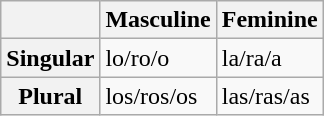<table class="wikitable">
<tr>
<th></th>
<th>Masculine</th>
<th>Feminine</th>
</tr>
<tr>
<th>Singular</th>
<td>lo/ro/o</td>
<td>la/ra/a</td>
</tr>
<tr>
<th>Plural</th>
<td>los/ros/os</td>
<td>las/ras/as</td>
</tr>
</table>
